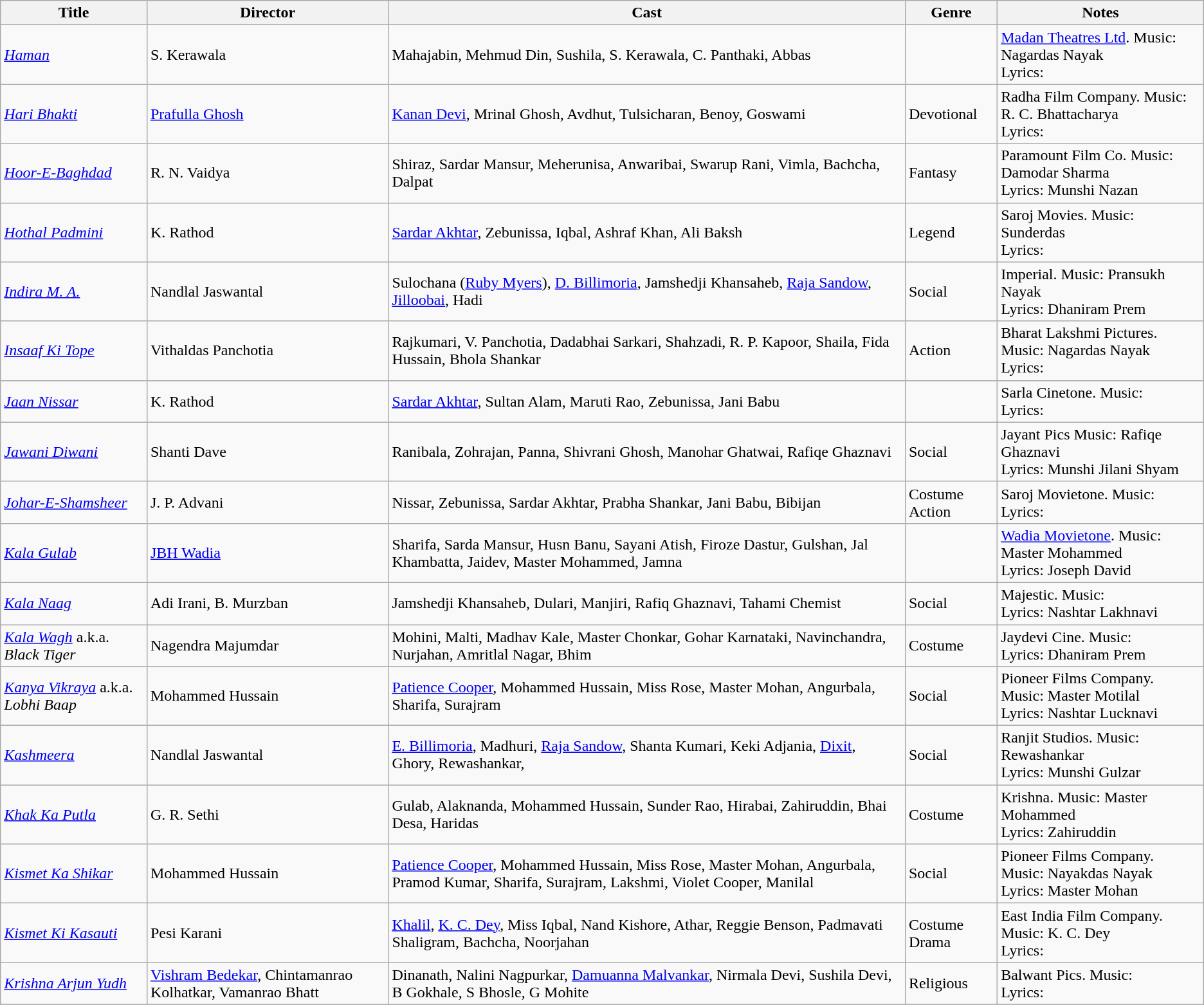<table class="wikitable">
<tr>
<th>Title</th>
<th>Director</th>
<th>Cast</th>
<th>Genre</th>
<th>Notes</th>
</tr>
<tr>
<td><em><a href='#'>Haman</a></em></td>
<td>S. Kerawala</td>
<td>Mahajabin, Mehmud Din, Sushila, S. Kerawala, C. Panthaki, Abbas</td>
<td></td>
<td><a href='#'>Madan Theatres Ltd</a>. Music: Nagardas Nayak<br>Lyrics:</td>
</tr>
<tr>
<td><em><a href='#'>Hari Bhakti</a></em></td>
<td><a href='#'>Prafulla Ghosh</a></td>
<td><a href='#'>Kanan Devi</a>, Mrinal Ghosh,  Avdhut, Tulsicharan,  Benoy, Goswami</td>
<td>Devotional</td>
<td>Radha Film Company. Music: R. C. Bhattacharya<br>Lyrics:</td>
</tr>
<tr>
<td><em><a href='#'>Hoor-E-Baghdad</a></em></td>
<td>R. N. Vaidya</td>
<td>Shiraz, Sardar Mansur, Meherunisa, Anwaribai,  Swarup Rani, Vimla, Bachcha, Dalpat</td>
<td>Fantasy</td>
<td>Paramount Film Co.  Music: Damodar Sharma<br>Lyrics: Munshi Nazan</td>
</tr>
<tr>
<td><em><a href='#'>Hothal Padmini</a></em></td>
<td>K. Rathod</td>
<td><a href='#'>Sardar Akhtar</a>, Zebunissa, Iqbal, Ashraf Khan, Ali Baksh</td>
<td>Legend</td>
<td>Saroj Movies. Music: Sunderdas<br>Lyrics:</td>
</tr>
<tr>
<td><em><a href='#'>Indira M. A.</a></em></td>
<td>Nandlal Jaswantal</td>
<td>Sulochana (<a href='#'>Ruby Myers</a>), <a href='#'>D. Billimoria</a>, Jamshedji Khansaheb, <a href='#'>Raja Sandow</a>, <a href='#'>Jilloobai</a>, Hadi</td>
<td>Social</td>
<td>Imperial. Music: Pransukh Nayak<br>Lyrics: Dhaniram Prem</td>
</tr>
<tr>
<td><em><a href='#'>Insaaf Ki Tope</a></em></td>
<td>Vithaldas Panchotia</td>
<td>Rajkumari,  V. Panchotia, Dadabhai Sarkari, Shahzadi,  R. P. Kapoor, Shaila, Fida Hussain, Bhola Shankar</td>
<td>Action</td>
<td>Bharat Lakshmi Pictures.  Music: Nagardas Nayak <br>Lyrics:</td>
</tr>
<tr>
<td><em><a href='#'>Jaan Nissar</a></em></td>
<td>K. Rathod</td>
<td><a href='#'>Sardar Akhtar</a>, Sultan Alam,  Maruti Rao, Zebunissa, Jani Babu</td>
<td></td>
<td>Sarla Cinetone.  Music: <br>Lyrics:</td>
</tr>
<tr>
<td><em><a href='#'>Jawani Diwani</a></em></td>
<td>Shanti Dave</td>
<td>Ranibala, Zohrajan, Panna, Shivrani Ghosh,  Manohar Ghatwai, Rafiqe Ghaznavi</td>
<td>Social</td>
<td>Jayant Pics Music: Rafiqe Ghaznavi<br>Lyrics: Munshi Jilani Shyam</td>
</tr>
<tr>
<td><em><a href='#'>Johar-E-Shamsheer</a></em></td>
<td>J. P. Advani</td>
<td>Nissar, Zebunissa, Sardar Akhtar, Prabha Shankar, Jani Babu, Bibijan</td>
<td>Costume Action</td>
<td>Saroj Movietone.  Music: <br>Lyrics:</td>
</tr>
<tr>
<td><em><a href='#'>Kala Gulab</a></em></td>
<td><a href='#'>JBH Wadia</a></td>
<td>Sharifa, Sarda Mansur,  Husn Banu, Sayani Atish, Firoze Dastur, Gulshan, Jal Khambatta, Jaidev, Master Mohammed, Jamna</td>
<td></td>
<td><a href='#'>Wadia Movietone</a>.  Music: Master Mohammed<br>Lyrics: Joseph David</td>
</tr>
<tr>
<td><em><a href='#'>Kala Naag</a></em></td>
<td>Adi Irani, B. Murzban</td>
<td>Jamshedji Khansaheb, Dulari, Manjiri, Rafiq Ghaznavi, Tahami Chemist</td>
<td>Social</td>
<td>Majestic. Music: <br>Lyrics: Nashtar Lakhnavi</td>
</tr>
<tr>
<td><em><a href='#'>Kala Wagh</a></em> a.k.a. <em>Black Tiger</em></td>
<td>Nagendra Majumdar</td>
<td>Mohini, Malti, Madhav Kale, Master Chonkar, Gohar Karnataki, Navinchandra, Nurjahan, Amritlal Nagar, Bhim</td>
<td>Costume</td>
<td>Jaydevi Cine. Music: <br>Lyrics: Dhaniram Prem</td>
</tr>
<tr>
<td><em><a href='#'>Kanya Vikraya</a></em> a.k.a. <em>Lobhi Baap</em></td>
<td>Mohammed Hussain</td>
<td><a href='#'>Patience Cooper</a>, Mohammed Hussain, Miss Rose, Master Mohan, Angurbala, Sharifa, Surajram</td>
<td>Social</td>
<td>Pioneer Films Company. Music: Master Motilal<br>Lyrics: Nashtar Lucknavi</td>
</tr>
<tr>
<td><em><a href='#'>Kashmeera</a></em></td>
<td>Nandlal Jaswantal</td>
<td><a href='#'>E. Billimoria</a>, Madhuri, <a href='#'>Raja Sandow</a>, Shanta Kumari,  Keki Adjania, <a href='#'>Dixit</a>, Ghory, Rewashankar,</td>
<td>Social</td>
<td>Ranjit Studios.  Music: Rewashankar<br>Lyrics: Munshi Gulzar</td>
</tr>
<tr>
<td><em><a href='#'>Khak Ka Putla</a></em></td>
<td>G. R. Sethi</td>
<td>Gulab, Alaknanda, Mohammed Hussain, Sunder Rao, Hirabai, Zahiruddin,  Bhai Desa, Haridas</td>
<td>Costume</td>
<td>Krishna. Music: Master Mohammed<br>Lyrics: Zahiruddin</td>
</tr>
<tr>
<td><em><a href='#'>Kismet Ka Shikar</a></em></td>
<td>Mohammed Hussain</td>
<td><a href='#'>Patience Cooper</a>, Mohammed Hussain, Miss Rose,  Master Mohan, Angurbala, Pramod Kumar, Sharifa, Surajram, Lakshmi, Violet Cooper, Manilal</td>
<td>Social</td>
<td>Pioneer Films Company. Music: Nayakdas Nayak<br>Lyrics: Master Mohan</td>
</tr>
<tr>
<td><em><a href='#'>Kismet Ki Kasauti</a></em></td>
<td>Pesi Karani</td>
<td><a href='#'>Khalil</a>, <a href='#'>K. C. Dey</a>, Miss Iqbal, Nand Kishore, Athar, Reggie Benson, Padmavati Shaligram, Bachcha, Noorjahan</td>
<td>Costume Drama</td>
<td>East India Film Company.  Music: K. C. Dey<br>Lyrics:</td>
</tr>
<tr>
<td><em><a href='#'>Krishna Arjun Yudh</a></em></td>
<td><a href='#'>Vishram Bedekar</a>, Chintamanrao Kolhatkar, Vamanrao Bhatt</td>
<td>Dinanath, Nalini Nagpurkar, <a href='#'>Damuanna Malvankar</a>,  Nirmala Devi, Sushila Devi, B Gokhale, S Bhosle, G Mohite</td>
<td>Religious</td>
<td>Balwant Pics. Music: <br>Lyrics:</td>
</tr>
<tr>
</tr>
</table>
